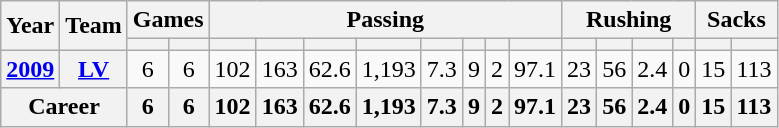<table class="wikitable" style="text-align: center;">
<tr>
<th rowspan="2">Year</th>
<th rowspan="2">Team</th>
<th colspan="2">Games</th>
<th colspan="8">Passing</th>
<th colspan="4">Rushing</th>
<th colspan="2">Sacks</th>
</tr>
<tr>
<th></th>
<th></th>
<th></th>
<th></th>
<th></th>
<th></th>
<th></th>
<th></th>
<th></th>
<th></th>
<th></th>
<th></th>
<th></th>
<th></th>
<th></th>
<th></th>
</tr>
<tr>
<th><a href='#'>2009</a></th>
<th><a href='#'>LV</a></th>
<td>6</td>
<td>6</td>
<td>102</td>
<td>163</td>
<td>62.6</td>
<td>1,193</td>
<td>7.3</td>
<td>9</td>
<td>2</td>
<td>97.1</td>
<td>23</td>
<td>56</td>
<td>2.4</td>
<td>0</td>
<td>15</td>
<td>113</td>
</tr>
<tr>
<th colspan="2">Career</th>
<th>6</th>
<th>6</th>
<th>102</th>
<th>163</th>
<th>62.6</th>
<th>1,193</th>
<th>7.3</th>
<th>9</th>
<th>2</th>
<th>97.1</th>
<th>23</th>
<th>56</th>
<th>2.4</th>
<th>0</th>
<th>15</th>
<th>113</th>
</tr>
</table>
